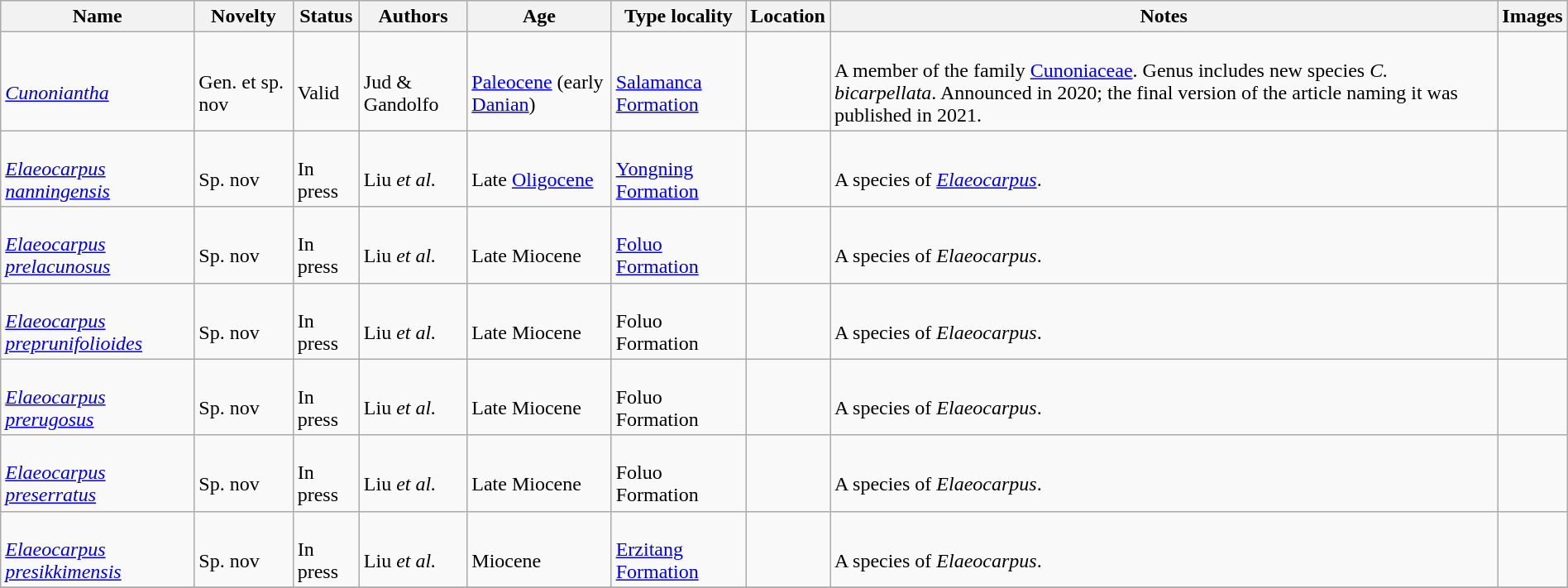<table class="wikitable sortable" align="center" width="100%">
<tr>
<th>Name</th>
<th>Novelty</th>
<th>Status</th>
<th>Authors</th>
<th>Age</th>
<th>Type locality</th>
<th>Location</th>
<th>Notes</th>
<th>Images</th>
</tr>
<tr>
<td><br><em><a href='#'>Cunoniantha</a></em></td>
<td><br>Gen. et sp. nov</td>
<td><br>Valid</td>
<td><br>Jud & Gandolfo</td>
<td><br><a href='#'>Paleocene</a> (early <a href='#'>Danian</a>)</td>
<td><br><a href='#'>Salamanca Formation</a></td>
<td><br></td>
<td><br>A member of the family <a href='#'>Cunoniaceae</a>. Genus includes new species <em>C. bicarpellata</em>. Announced in 2020; the final version of the article naming it was published in 2021.</td>
<td></td>
</tr>
<tr>
<td><br><em><a href='#'>Elaeocarpus nanningensis</a></em></td>
<td><br>Sp. nov</td>
<td><br>In press</td>
<td><br>Liu <em>et al.</em></td>
<td><br>Late <a href='#'>Oligocene</a></td>
<td><br><a href='#'>Yongning Formation</a></td>
<td><br></td>
<td><br>A species of <em><a href='#'>Elaeocarpus</a></em>.</td>
<td></td>
</tr>
<tr>
<td><br><em><a href='#'>Elaeocarpus prelacunosus</a></em></td>
<td><br>Sp. nov</td>
<td><br>In press</td>
<td><br>Liu <em>et al.</em></td>
<td><br>Late Miocene</td>
<td><br><a href='#'>Foluo Formation</a></td>
<td><br></td>
<td><br>A species of <em>Elaeocarpus</em>.</td>
<td></td>
</tr>
<tr>
<td><br><em><a href='#'>Elaeocarpus preprunifolioides</a></em></td>
<td><br>Sp. nov</td>
<td><br>In press</td>
<td><br>Liu <em>et al.</em></td>
<td><br>Late Miocene</td>
<td><br>Foluo Formation</td>
<td><br></td>
<td><br>A species of <em>Elaeocarpus</em>.</td>
<td></td>
</tr>
<tr>
<td><br><em><a href='#'>Elaeocarpus prerugosus</a></em></td>
<td><br>Sp. nov</td>
<td><br>In press</td>
<td><br>Liu <em>et al.</em></td>
<td><br>Late Miocene</td>
<td><br>Foluo Formation</td>
<td><br></td>
<td><br>A species of <em>Elaeocarpus</em>.</td>
<td></td>
</tr>
<tr>
<td><br><em><a href='#'>Elaeocarpus preserratus</a></em></td>
<td><br>Sp. nov</td>
<td><br>In press</td>
<td><br>Liu <em>et al.</em></td>
<td><br>Late Miocene</td>
<td><br>Foluo Formation</td>
<td><br></td>
<td><br>A species of <em>Elaeocarpus</em>.</td>
<td></td>
</tr>
<tr>
<td><br><em><a href='#'>Elaeocarpus presikkimensis</a></em></td>
<td><br>Sp. nov</td>
<td><br>In press</td>
<td><br>Liu <em>et al.</em></td>
<td><br>Miocene</td>
<td><br><a href='#'>Erzitang Formation</a></td>
<td><br></td>
<td><br>A species of <em>Elaeocarpus</em>.</td>
<td></td>
</tr>
<tr>
</tr>
</table>
